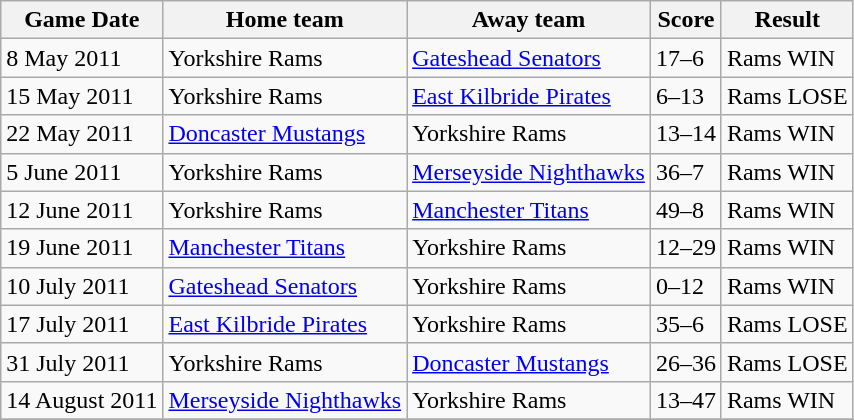<table class="wikitable">
<tr>
<th>Game Date</th>
<th>Home team</th>
<th>Away team</th>
<th>Score</th>
<th>Result</th>
</tr>
<tr>
<td>8 May 2011</td>
<td>Yorkshire Rams</td>
<td><a href='#'>Gateshead Senators</a></td>
<td>17–6</td>
<td>Rams WIN</td>
</tr>
<tr>
<td>15 May 2011</td>
<td>Yorkshire Rams</td>
<td><a href='#'>East Kilbride Pirates</a></td>
<td>6–13</td>
<td>Rams LOSE</td>
</tr>
<tr>
<td>22 May 2011</td>
<td><a href='#'>Doncaster Mustangs</a></td>
<td>Yorkshire Rams</td>
<td>13–14</td>
<td>Rams WIN</td>
</tr>
<tr>
<td>5 June 2011</td>
<td>Yorkshire Rams</td>
<td><a href='#'>Merseyside Nighthawks</a></td>
<td>36–7</td>
<td>Rams WIN</td>
</tr>
<tr>
<td>12 June 2011</td>
<td>Yorkshire Rams</td>
<td><a href='#'>Manchester Titans</a></td>
<td>49–8</td>
<td>Rams WIN</td>
</tr>
<tr>
<td>19 June 2011</td>
<td><a href='#'>Manchester Titans</a></td>
<td>Yorkshire Rams</td>
<td>12–29</td>
<td>Rams WIN</td>
</tr>
<tr>
<td>10 July 2011</td>
<td><a href='#'>Gateshead Senators</a></td>
<td>Yorkshire Rams</td>
<td>0–12</td>
<td>Rams WIN</td>
</tr>
<tr>
<td>17 July 2011</td>
<td><a href='#'>East Kilbride Pirates</a></td>
<td>Yorkshire Rams</td>
<td>35–6</td>
<td>Rams LOSE</td>
</tr>
<tr>
<td>31 July 2011</td>
<td>Yorkshire Rams</td>
<td><a href='#'>Doncaster Mustangs</a></td>
<td>26–36</td>
<td>Rams LOSE</td>
</tr>
<tr>
<td>14 August 2011</td>
<td><a href='#'>Merseyside Nighthawks</a></td>
<td>Yorkshire Rams</td>
<td>13–47</td>
<td>Rams WIN</td>
</tr>
<tr>
</tr>
</table>
